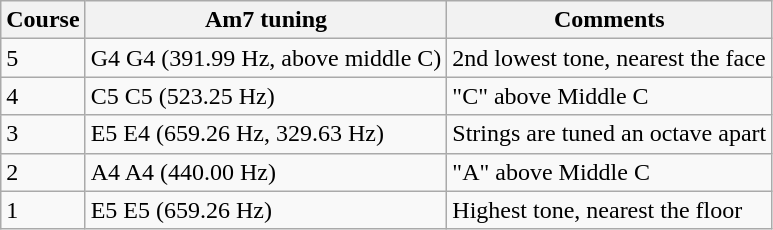<table class="wikitable">
<tr>
<th>Course</th>
<th>Am7 tuning</th>
<th>Comments</th>
</tr>
<tr>
<td>5</td>
<td>G4 G4   (391.99 Hz, above middle C)</td>
<td>2nd lowest tone, nearest the face</td>
</tr>
<tr>
<td>4</td>
<td>C5 C5   (523.25 Hz)</td>
<td>"C" above Middle C</td>
</tr>
<tr>
<td>3</td>
<td>E5 E4   (659.26 Hz, 329.63 Hz)</td>
<td>Strings are tuned an octave apart</td>
</tr>
<tr>
<td>2</td>
<td>A4 A4   (440.00 Hz)</td>
<td>"A" above Middle C</td>
</tr>
<tr>
<td>1</td>
<td>E5 E5  (659.26 Hz)</td>
<td>Highest tone, nearest the floor</td>
</tr>
</table>
